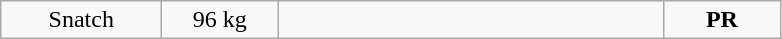<table class = "wikitable" style="text-align:center;">
<tr>
<td width=100>Snatch</td>
<td width=70>96 kg</td>
<td width=250></td>
<td width=70><strong>PR</strong></td>
</tr>
</table>
